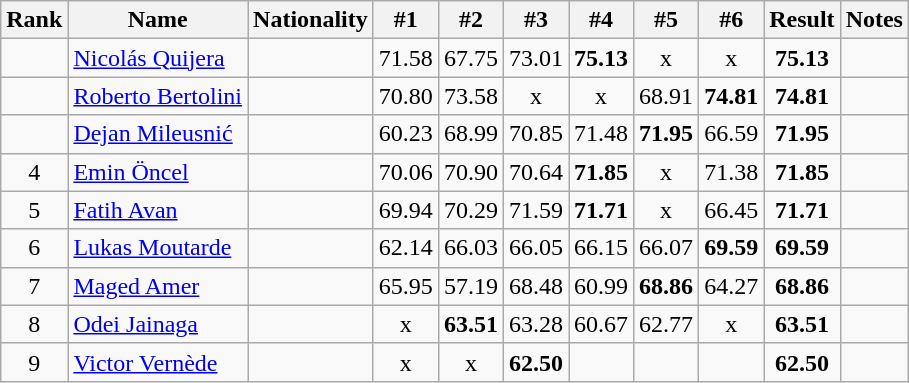<table class="wikitable sortable" style="text-align:center">
<tr>
<th>Rank</th>
<th>Name</th>
<th>Nationality</th>
<th>#1</th>
<th>#2</th>
<th>#3</th>
<th>#4</th>
<th>#5</th>
<th>#6</th>
<th>Result</th>
<th>Notes</th>
</tr>
<tr>
<td></td>
<td align=left><a href='#'>Nicolás Quijera</a></td>
<td align=left></td>
<td>71.58</td>
<td>67.75</td>
<td>73.01</td>
<td><strong>75.13</strong></td>
<td>x</td>
<td>x</td>
<td><strong>75.13</strong></td>
<td></td>
</tr>
<tr>
<td></td>
<td align=left><a href='#'>Roberto Bertolini</a></td>
<td align=left></td>
<td>70.80</td>
<td>73.58</td>
<td>x</td>
<td>x</td>
<td>68.91</td>
<td><strong>74.81</strong></td>
<td><strong>74.81</strong></td>
<td></td>
</tr>
<tr>
<td></td>
<td align=left><a href='#'>Dejan Mileusnić</a></td>
<td align=left></td>
<td>60.23</td>
<td>68.99</td>
<td>70.85</td>
<td>71.48</td>
<td><strong>71.95</strong></td>
<td>66.59</td>
<td><strong>71.95</strong></td>
<td></td>
</tr>
<tr>
<td>4</td>
<td align=left><a href='#'>Emin Öncel</a></td>
<td align=left></td>
<td>70.06</td>
<td>70.90</td>
<td>70.64</td>
<td><strong>71.85</strong></td>
<td>x</td>
<td>71.38</td>
<td><strong>71.85</strong></td>
<td></td>
</tr>
<tr>
<td>5</td>
<td align=left><a href='#'>Fatih Avan</a></td>
<td align=left></td>
<td>69.94</td>
<td>70.29</td>
<td>71.59</td>
<td><strong>71.71</strong></td>
<td>x</td>
<td>66.45</td>
<td><strong>71.71</strong></td>
<td></td>
</tr>
<tr>
<td>6</td>
<td align=left><a href='#'>Lukas Moutarde</a></td>
<td align=left></td>
<td>62.14</td>
<td>66.03</td>
<td>66.05</td>
<td>66.15</td>
<td>66.07</td>
<td><strong>69.59</strong></td>
<td><strong>69.59</strong></td>
<td></td>
</tr>
<tr>
<td>7</td>
<td align=left><a href='#'>Maged Amer</a></td>
<td align=left></td>
<td>65.95</td>
<td>57.19</td>
<td>68.48</td>
<td>60.99</td>
<td><strong>68.86</strong></td>
<td>64.27</td>
<td><strong>68.86</strong></td>
<td></td>
</tr>
<tr>
<td>8</td>
<td align=left><a href='#'>Odei Jainaga</a></td>
<td align=left></td>
<td>x</td>
<td><strong>63.51</strong></td>
<td>63.28</td>
<td>60.67</td>
<td>62.77</td>
<td>x</td>
<td><strong>63.51</strong></td>
<td></td>
</tr>
<tr>
<td>9</td>
<td align=left><a href='#'>Victor Vernède</a></td>
<td align=left></td>
<td>x</td>
<td>x</td>
<td><strong>62.50</strong></td>
<td></td>
<td></td>
<td></td>
<td><strong>62.50</strong></td>
<td></td>
</tr>
</table>
